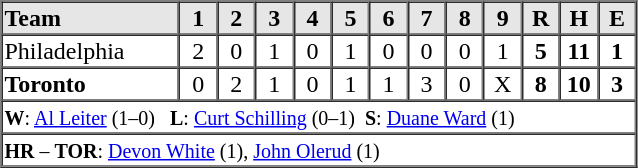<table border=1 cellspacing=0 width=425 style="margin-left:3em;">
<tr style="text-align:center; background-color:#e6e6e6;">
<th align=left width=28%>Team</th>
<th width=6%>1</th>
<th width=6%>2</th>
<th width=6%>3</th>
<th width=6%>4</th>
<th width=6%>5</th>
<th width=6%>6</th>
<th width=6%>7</th>
<th width=6%>8</th>
<th width=6%>9</th>
<th width=6%>R</th>
<th width=6%>H</th>
<th width=6%>E</th>
</tr>
<tr style="text-align:center;">
<td align=left>Philadelphia</td>
<td>2</td>
<td>0</td>
<td>1</td>
<td>0</td>
<td>1</td>
<td>0</td>
<td>0</td>
<td>0</td>
<td>1</td>
<td><strong>5</strong></td>
<td><strong>11</strong></td>
<td><strong>1</strong></td>
</tr>
<tr style="text-align:center;">
<td align=left><strong>Toronto</strong></td>
<td>0</td>
<td>2</td>
<td>1</td>
<td>0</td>
<td>1</td>
<td>1</td>
<td>3</td>
<td>0</td>
<td>X</td>
<td><strong>8</strong></td>
<td><strong>10</strong></td>
<td><strong>3</strong></td>
</tr>
<tr style="text-align:left;">
<td colspan=13><small><strong>W</strong>: <a href='#'>Al Leiter</a> (1–0)   <strong>L</strong>: <a href='#'>Curt Schilling</a> (0–1)  <strong>S</strong>: <a href='#'>Duane Ward</a> (1)</small></td>
</tr>
<tr style="text-align:left;">
<td colspan=13><small><strong>HR</strong> – <strong>TOR</strong>: <a href='#'>Devon White</a> (1), <a href='#'>John Olerud</a> (1)</small></td>
</tr>
</table>
